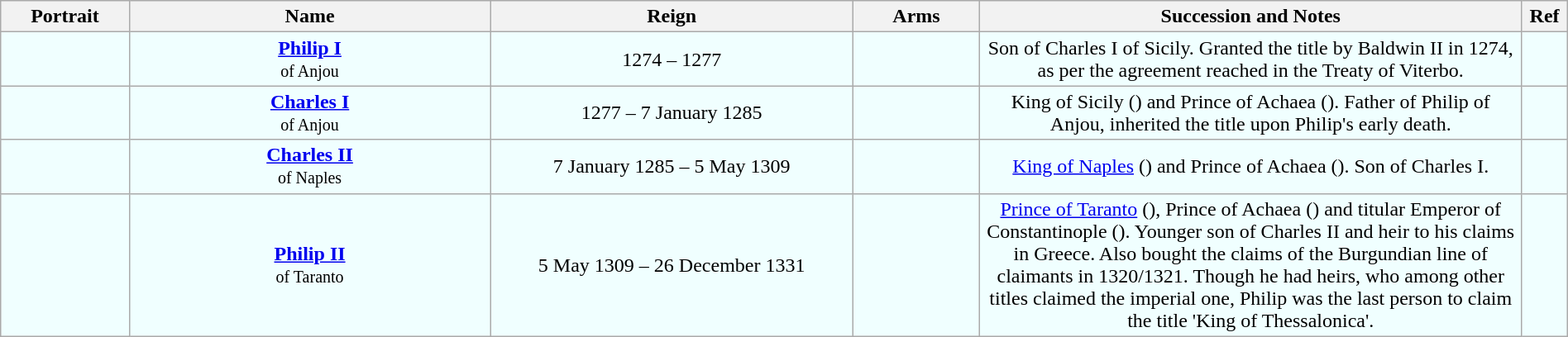<table class="wikitable" style="width:100%; text-align:center;">
<tr>
<th width="100">Portrait</th>
<th width="305">Name</th>
<th width="305">Reign</th>
<th width="100">Arms</th>
<th width="460">Succession and Notes</th>
<th width="30">Ref</th>
</tr>
<tr>
<td style="background:#F0FFFF;"></td>
<td style="background:#F0FFFF;"><strong><a href='#'>Philip I</a></strong><br><small>of Anjou</small></td>
<td style="background:#F0FFFF;">1274 – 1277</td>
<td style="background:#F0FFFF;"></td>
<td style="background:#F0FFFF;">Son of Charles I of Sicily. Granted the title by Baldwin II in 1274, as per the agreement reached in the Treaty of Viterbo.</td>
<td style="background:#F0FFFF;"></td>
</tr>
<tr>
<td style="background:#F0FFFF;"></td>
<td style="background:#F0FFFF;"><strong><a href='#'>Charles I</a></strong><br><small>of Anjou</small></td>
<td style="background:#F0FFFF;">1277 – 7 January 1285</td>
<td style="background:#F0FFFF;"></td>
<td style="background:#F0FFFF;">King of Sicily () and Prince of Achaea (). Father of Philip of Anjou, inherited the title upon Philip's early death.</td>
<td style="background:#F0FFFF;"></td>
</tr>
<tr>
<td style="background:#F0FFFF;"></td>
<td style="background:#F0FFFF;"><strong><a href='#'>Charles II</a></strong><br><small>of Naples</small></td>
<td style="background:#F0FFFF;">7 January 1285 – 5 May 1309</td>
<td style="background:#F0FFFF;"></td>
<td style="background:#F0FFFF;"><a href='#'>King of Naples</a> () and Prince of Achaea (). Son of Charles I.</td>
<td style="background:#F0FFFF;"></td>
</tr>
<tr>
<td style="background:#F0FFFF;"></td>
<td style="background:#F0FFFF;"><strong><a href='#'>Philip II</a></strong><br><small>of Taranto</small></td>
<td style="background:#F0FFFF;">5 May 1309 – 26 December 1331</td>
<td style="background:#F0FFFF;"></td>
<td style="background:#F0FFFF;"><a href='#'>Prince of Taranto</a> (), Prince of Achaea () and titular Emperor of Constantinople (). Younger son of Charles II and heir to his claims in Greece. Also bought the claims of the Burgundian line of claimants in 1320/1321. Though he had heirs, who among other titles claimed the imperial one, Philip was the last person to claim the title 'King of Thessalonica'.</td>
<td style="background:#F0FFFF;"></td>
</tr>
</table>
